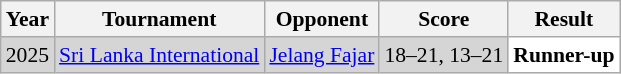<table class="sortable wikitable" style="font-size: 90%;">
<tr>
<th>Year</th>
<th>Tournament</th>
<th>Opponent</th>
<th>Score</th>
<th>Result</th>
</tr>
<tr style="background:#D5D5D5">
<td align="center">2025</td>
<td align="left"><a href='#'>Sri Lanka International</a></td>
<td align="left"> <a href='#'>Jelang Fajar</a></td>
<td align="left">18–21, 13–21</td>
<td style="text-align:left; background:white"> <strong>Runner-up</strong></td>
</tr>
</table>
